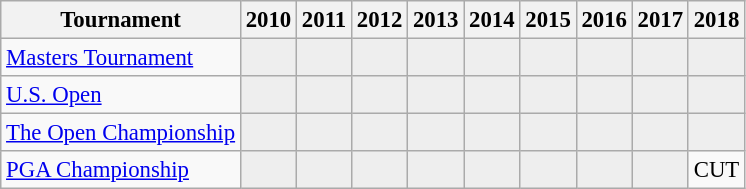<table class="wikitable" style="font-size:95%;text-align:center;">
<tr>
<th>Tournament</th>
<th>2010</th>
<th>2011</th>
<th>2012</th>
<th>2013</th>
<th>2014</th>
<th>2015</th>
<th>2016</th>
<th>2017</th>
<th>2018</th>
</tr>
<tr>
<td align=left><a href='#'>Masters Tournament</a></td>
<td style="background:#eeeeee;"></td>
<td style="background:#eeeeee;"></td>
<td style="background:#eeeeee;"></td>
<td style="background:#eeeeee;"></td>
<td style="background:#eeeeee;"></td>
<td style="background:#eeeeee;"></td>
<td style="background:#eeeeee;"></td>
<td style="background:#eeeeee;"></td>
<td style="background:#eeeeee;"></td>
</tr>
<tr>
<td align=left><a href='#'>U.S. Open</a></td>
<td style="background:#eeeeee;"></td>
<td style="background:#eeeeee;"></td>
<td style="background:#eeeeee;"></td>
<td style="background:#eeeeee;"></td>
<td style="background:#eeeeee;"></td>
<td style="background:#eeeeee;"></td>
<td style="background:#eeeeee;"></td>
<td style="background:#eeeeee;"></td>
<td style="background:#eeeeee;"></td>
</tr>
<tr>
<td align=left><a href='#'>The Open Championship</a></td>
<td style="background:#eeeeee;"></td>
<td style="background:#eeeeee;"></td>
<td style="background:#eeeeee;"></td>
<td style="background:#eeeeee;"></td>
<td style="background:#eeeeee;"></td>
<td style="background:#eeeeee;"></td>
<td style="background:#eeeeee;"></td>
<td style="background:#eeeeee;"></td>
<td style="background:#eeeeee;"></td>
</tr>
<tr>
<td align=left><a href='#'>PGA Championship</a></td>
<td style="background:#eeeeee;"></td>
<td style="background:#eeeeee;"></td>
<td style="background:#eeeeee;"></td>
<td style="background:#eeeeee;"></td>
<td style="background:#eeeeee;"></td>
<td style="background:#eeeeee;"></td>
<td style="background:#eeeeee;"></td>
<td style="background:#eeeeee;"></td>
<td>CUT</td>
</tr>
</table>
